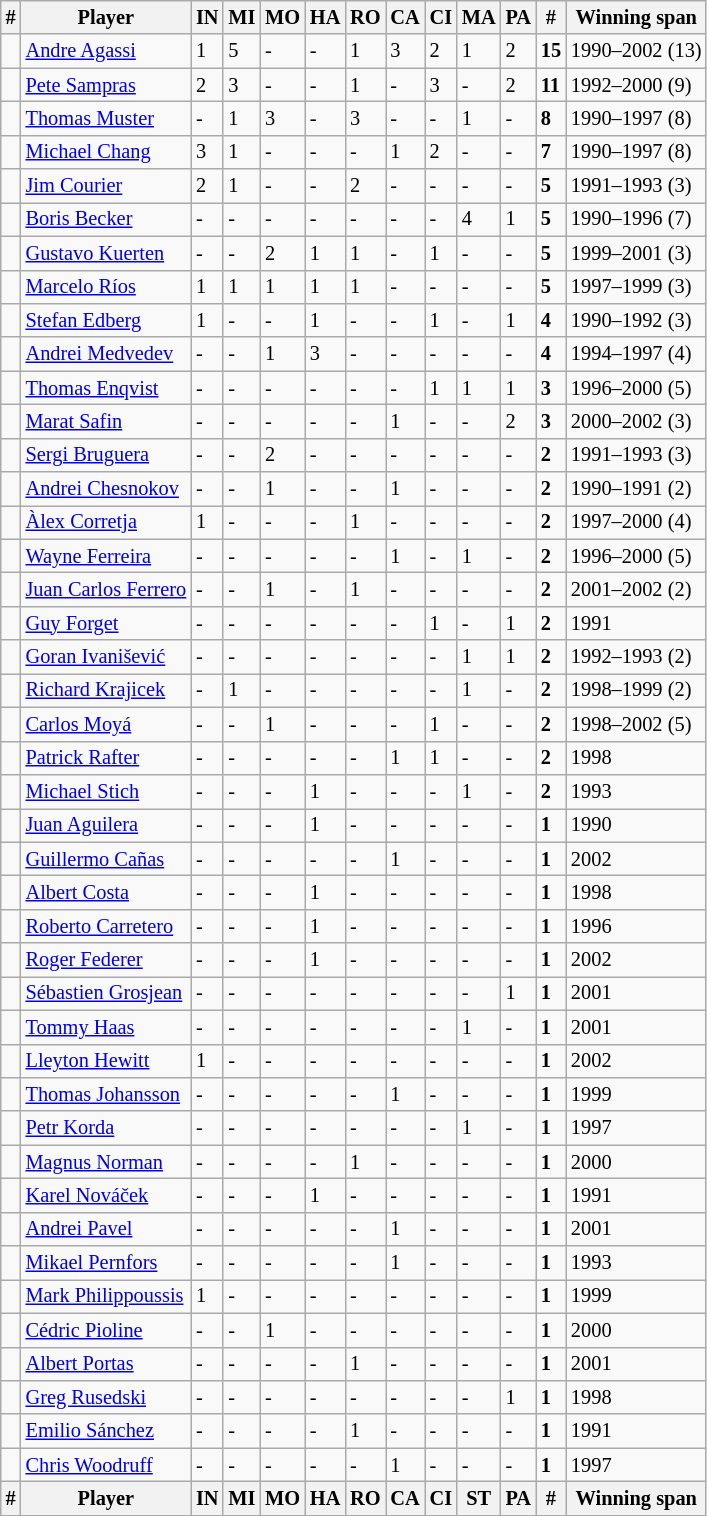<table class="sortable wikitable" style="font-size: 85%">
<tr>
<th>#</th>
<th>Player</th>
<th>IN</th>
<th>MI</th>
<th>MO</th>
<th>HA</th>
<th>RO</th>
<th>CA</th>
<th>CI</th>
<th>MA</th>
<th>PA</th>
<th>#</th>
<th>Winning span</th>
</tr>
<tr>
<td></td>
<td> <a href='#'>Andre Agassi</a></td>
<td>1</td>
<td>5</td>
<td>-</td>
<td>-</td>
<td>1</td>
<td>3</td>
<td>2</td>
<td>1</td>
<td>2</td>
<td><strong>15</strong></td>
<td>1990–2002 (13)</td>
</tr>
<tr>
<td></td>
<td> <a href='#'>Pete Sampras</a></td>
<td>2</td>
<td>3</td>
<td>-</td>
<td>-</td>
<td>1</td>
<td>-</td>
<td>3</td>
<td>-</td>
<td>2</td>
<td><strong>11</strong></td>
<td>1992–2000 (9)</td>
</tr>
<tr>
<td></td>
<td> <a href='#'>Thomas Muster</a></td>
<td>-</td>
<td>1</td>
<td>3</td>
<td>-</td>
<td>3</td>
<td>-</td>
<td>-</td>
<td>1</td>
<td>-</td>
<td><strong>8</strong></td>
<td>1990–1997 (8)</td>
</tr>
<tr>
<td></td>
<td> <a href='#'>Michael Chang</a></td>
<td>3</td>
<td>1</td>
<td>-</td>
<td>-</td>
<td>-</td>
<td>1</td>
<td>2</td>
<td>-</td>
<td>-</td>
<td><strong>7</strong></td>
<td>1990–1997 (8)</td>
</tr>
<tr>
<td></td>
<td> <a href='#'>Jim Courier</a></td>
<td>2</td>
<td>1</td>
<td>-</td>
<td>-</td>
<td>2</td>
<td>-</td>
<td>-</td>
<td>-</td>
<td>-</td>
<td><strong>5</strong></td>
<td>1991–1993 (3)</td>
</tr>
<tr>
<td></td>
<td> <a href='#'>Boris Becker</a></td>
<td>-</td>
<td>-</td>
<td>-</td>
<td>-</td>
<td>-</td>
<td>-</td>
<td>-</td>
<td>4</td>
<td>1</td>
<td><strong>5</strong></td>
<td>1990–1996 (7)</td>
</tr>
<tr>
<td></td>
<td> <a href='#'>Gustavo Kuerten</a></td>
<td>-</td>
<td>-</td>
<td>2</td>
<td>1</td>
<td>1</td>
<td>-</td>
<td>1</td>
<td>-</td>
<td>-</td>
<td><strong>5</strong></td>
<td>1999–2001 (3)</td>
</tr>
<tr>
<td></td>
<td> <a href='#'>Marcelo Ríos</a></td>
<td>1</td>
<td>1</td>
<td>1</td>
<td>1</td>
<td>1</td>
<td>-</td>
<td>-</td>
<td>-</td>
<td>-</td>
<td><strong>5</strong></td>
<td>1997–1999 (3)</td>
</tr>
<tr>
<td></td>
<td> <a href='#'>Stefan Edberg</a></td>
<td>1</td>
<td>-</td>
<td>-</td>
<td>1</td>
<td>-</td>
<td>-</td>
<td>1</td>
<td>-</td>
<td>1</td>
<td><strong>4</strong></td>
<td>1990–1992 (3)</td>
</tr>
<tr>
<td></td>
<td> <a href='#'>Andrei Medvedev</a></td>
<td>-</td>
<td>-</td>
<td>1</td>
<td>3</td>
<td>-</td>
<td>-</td>
<td>-</td>
<td>-</td>
<td>-</td>
<td><strong>4</strong></td>
<td>1994–1997 (4)</td>
</tr>
<tr>
<td></td>
<td> <a href='#'>Thomas Enqvist</a></td>
<td>-</td>
<td>-</td>
<td>-</td>
<td>-</td>
<td>-</td>
<td>-</td>
<td>1</td>
<td>1</td>
<td>1</td>
<td><strong>3</strong></td>
<td>1996–2000 (5)</td>
</tr>
<tr>
<td></td>
<td> <a href='#'>Marat Safin</a></td>
<td>-</td>
<td>-</td>
<td>-</td>
<td>-</td>
<td>-</td>
<td>1</td>
<td>-</td>
<td>-</td>
<td>2</td>
<td><strong>3</strong></td>
<td>2000–2002 (3)</td>
</tr>
<tr>
<td></td>
<td> <a href='#'>Sergi Bruguera</a></td>
<td>-</td>
<td>-</td>
<td>2</td>
<td>-</td>
<td>-</td>
<td>-</td>
<td>-</td>
<td>-</td>
<td>-</td>
<td><strong>2</strong></td>
<td>1991–1993 (3)</td>
</tr>
<tr>
<td></td>
<td> <a href='#'>Andrei Chesnokov</a></td>
<td>-</td>
<td>-</td>
<td>1</td>
<td>-</td>
<td>-</td>
<td>1</td>
<td>-</td>
<td>-</td>
<td>-</td>
<td><strong>2</strong></td>
<td>1990–1991 (2)</td>
</tr>
<tr>
<td></td>
<td> <a href='#'>Àlex Corretja</a></td>
<td>1</td>
<td>-</td>
<td>-</td>
<td>-</td>
<td>1</td>
<td>-</td>
<td>-</td>
<td>-</td>
<td>-</td>
<td><strong>2</strong></td>
<td>1997–2000 (4)</td>
</tr>
<tr>
<td></td>
<td> <a href='#'>Wayne Ferreira</a></td>
<td>-</td>
<td>-</td>
<td>-</td>
<td>-</td>
<td>-</td>
<td>1</td>
<td>-</td>
<td>1</td>
<td>-</td>
<td><strong>2</strong></td>
<td>1996–2000 (5)</td>
</tr>
<tr>
<td></td>
<td> <a href='#'>Juan Carlos Ferrero</a></td>
<td>-</td>
<td>-</td>
<td>1</td>
<td>-</td>
<td>1</td>
<td>-</td>
<td>-</td>
<td>-</td>
<td>-</td>
<td><strong>2</strong></td>
<td>2001–2002 (2)</td>
</tr>
<tr>
<td></td>
<td> <a href='#'>Guy Forget</a></td>
<td>-</td>
<td>-</td>
<td>-</td>
<td>-</td>
<td>-</td>
<td>-</td>
<td>1</td>
<td>-</td>
<td>1</td>
<td><strong>2</strong></td>
<td>1991</td>
</tr>
<tr>
<td></td>
<td> <a href='#'>Goran Ivanišević</a></td>
<td>-</td>
<td>-</td>
<td>-</td>
<td>-</td>
<td>-</td>
<td>-</td>
<td>-</td>
<td>1</td>
<td>1</td>
<td><strong>2</strong></td>
<td>1992–1993 (2)</td>
</tr>
<tr>
<td></td>
<td> <a href='#'>Richard Krajicek</a></td>
<td>-</td>
<td>1</td>
<td>-</td>
<td>-</td>
<td>-</td>
<td>-</td>
<td>-</td>
<td>1</td>
<td>-</td>
<td><strong>2</strong></td>
<td>1998–1999 (2)</td>
</tr>
<tr>
<td></td>
<td> <a href='#'>Carlos Moyá</a></td>
<td>-</td>
<td>-</td>
<td>1</td>
<td>-</td>
<td>-</td>
<td>-</td>
<td>1</td>
<td>-</td>
<td>-</td>
<td><strong>2</strong></td>
<td>1998–2002 (5)</td>
</tr>
<tr>
<td></td>
<td> <a href='#'>Patrick Rafter</a></td>
<td>-</td>
<td>-</td>
<td>-</td>
<td>-</td>
<td>-</td>
<td>1</td>
<td>1</td>
<td>-</td>
<td>-</td>
<td><strong>2</strong></td>
<td>1998</td>
</tr>
<tr>
<td></td>
<td> <a href='#'>Michael Stich</a></td>
<td>-</td>
<td>-</td>
<td>-</td>
<td>1</td>
<td>-</td>
<td>-</td>
<td>-</td>
<td>1</td>
<td>-</td>
<td><strong>2</strong></td>
<td>1993</td>
</tr>
<tr>
<td></td>
<td> <a href='#'>Juan Aguilera</a></td>
<td>-</td>
<td>-</td>
<td>-</td>
<td>1</td>
<td>-</td>
<td>-</td>
<td>-</td>
<td>-</td>
<td>-</td>
<td><strong>1</strong></td>
<td>1990</td>
</tr>
<tr>
<td></td>
<td> <a href='#'>Guillermo Cañas</a></td>
<td>-</td>
<td>-</td>
<td>-</td>
<td>-</td>
<td>-</td>
<td>1</td>
<td>-</td>
<td>-</td>
<td>-</td>
<td><strong>1</strong></td>
<td>2002</td>
</tr>
<tr>
<td></td>
<td> <a href='#'>Albert Costa</a></td>
<td>-</td>
<td>-</td>
<td>-</td>
<td>1</td>
<td>-</td>
<td>-</td>
<td>-</td>
<td>-</td>
<td>-</td>
<td><strong>1</strong></td>
<td>1998</td>
</tr>
<tr>
<td></td>
<td> <a href='#'>Roberto Carretero</a></td>
<td>-</td>
<td>-</td>
<td>-</td>
<td>1</td>
<td>-</td>
<td>-</td>
<td>-</td>
<td>-</td>
<td>-</td>
<td><strong>1</strong></td>
<td>1996</td>
</tr>
<tr>
<td></td>
<td> <a href='#'>Roger Federer</a></td>
<td>-</td>
<td>-</td>
<td>-</td>
<td>1</td>
<td>-</td>
<td>-</td>
<td>-</td>
<td>-</td>
<td>-</td>
<td><strong>1</strong></td>
<td>2002</td>
</tr>
<tr>
<td></td>
<td> <a href='#'>Sébastien Grosjean</a></td>
<td>-</td>
<td>-</td>
<td>-</td>
<td>-</td>
<td>-</td>
<td>-</td>
<td>-</td>
<td>-</td>
<td>1</td>
<td><strong>1</strong></td>
<td>2001</td>
</tr>
<tr>
<td></td>
<td> <a href='#'>Tommy Haas</a></td>
<td>-</td>
<td>-</td>
<td>-</td>
<td>-</td>
<td>-</td>
<td>-</td>
<td>-</td>
<td>1</td>
<td>-</td>
<td><strong>1</strong></td>
<td>2001</td>
</tr>
<tr>
<td></td>
<td> <a href='#'>Lleyton Hewitt</a></td>
<td>1</td>
<td>-</td>
<td>-</td>
<td>-</td>
<td>-</td>
<td>-</td>
<td>-</td>
<td>-</td>
<td>-</td>
<td><strong>1</strong></td>
<td>2002</td>
</tr>
<tr>
<td></td>
<td> <a href='#'>Thomas Johansson</a></td>
<td>-</td>
<td>-</td>
<td>-</td>
<td>-</td>
<td>-</td>
<td>1</td>
<td>-</td>
<td>-</td>
<td>-</td>
<td><strong>1</strong></td>
<td>1999</td>
</tr>
<tr>
<td></td>
<td> <a href='#'>Petr Korda</a></td>
<td>-</td>
<td>-</td>
<td>-</td>
<td>-</td>
<td>-</td>
<td>-</td>
<td>-</td>
<td>1</td>
<td>-</td>
<td><strong>1</strong></td>
<td>1997</td>
</tr>
<tr>
<td></td>
<td> <a href='#'>Magnus Norman</a></td>
<td>-</td>
<td>-</td>
<td>-</td>
<td>-</td>
<td>1</td>
<td>-</td>
<td>-</td>
<td>-</td>
<td>-</td>
<td><strong>1</strong></td>
<td>2000</td>
</tr>
<tr>
<td></td>
<td> <a href='#'>Karel Nováček</a></td>
<td>-</td>
<td>-</td>
<td>-</td>
<td>1</td>
<td>-</td>
<td>-</td>
<td>-</td>
<td>-</td>
<td>-</td>
<td><strong>1</strong></td>
<td>1991</td>
</tr>
<tr>
<td></td>
<td> <a href='#'>Andrei Pavel</a></td>
<td>-</td>
<td>-</td>
<td>-</td>
<td>-</td>
<td>-</td>
<td>1</td>
<td>-</td>
<td>-</td>
<td>-</td>
<td><strong>1</strong></td>
<td>2001</td>
</tr>
<tr>
<td></td>
<td> <a href='#'>Mikael Pernfors</a></td>
<td>-</td>
<td>-</td>
<td>-</td>
<td>-</td>
<td>-</td>
<td>1</td>
<td>-</td>
<td>-</td>
<td>-</td>
<td><strong>1</strong></td>
<td>1993</td>
</tr>
<tr>
<td></td>
<td> <a href='#'>Mark Philippoussis</a></td>
<td>1</td>
<td>-</td>
<td>-</td>
<td>-</td>
<td>-</td>
<td>-</td>
<td>-</td>
<td>-</td>
<td>-</td>
<td><strong>1</strong></td>
<td>1999</td>
</tr>
<tr>
<td></td>
<td> <a href='#'>Cédric Pioline</a></td>
<td>-</td>
<td>-</td>
<td>1</td>
<td>-</td>
<td>-</td>
<td>-</td>
<td>-</td>
<td>-</td>
<td>-</td>
<td><strong>1</strong></td>
<td>2000</td>
</tr>
<tr>
<td></td>
<td> <a href='#'>Albert Portas</a></td>
<td>-</td>
<td>-</td>
<td>-</td>
<td>-</td>
<td>1</td>
<td>-</td>
<td>-</td>
<td>-</td>
<td>-</td>
<td><strong>1</strong></td>
<td>2001</td>
</tr>
<tr>
<td></td>
<td> <a href='#'>Greg Rusedski</a></td>
<td>-</td>
<td>-</td>
<td>-</td>
<td>-</td>
<td>-</td>
<td>-</td>
<td>-</td>
<td>-</td>
<td>1</td>
<td><strong>1</strong></td>
<td>1998</td>
</tr>
<tr>
<td></td>
<td> <a href='#'>Emilio Sánchez</a></td>
<td>-</td>
<td>-</td>
<td>-</td>
<td>-</td>
<td>1</td>
<td>-</td>
<td>-</td>
<td>-</td>
<td>-</td>
<td><strong>1</strong></td>
<td>1991</td>
</tr>
<tr>
<td></td>
<td> <a href='#'>Chris Woodruff</a></td>
<td>-</td>
<td>-</td>
<td>-</td>
<td>-</td>
<td>-</td>
<td>1</td>
<td>-</td>
<td>-</td>
<td>-</td>
<td><strong>1</strong></td>
<td>1997</td>
</tr>
<tr>
<th>#</th>
<th>Player</th>
<th>IN</th>
<th>MI</th>
<th>MO</th>
<th>HA</th>
<th>RO</th>
<th>CA</th>
<th>CI</th>
<th>ST</th>
<th>PA</th>
<th>#</th>
<th>Winning span</th>
</tr>
</table>
